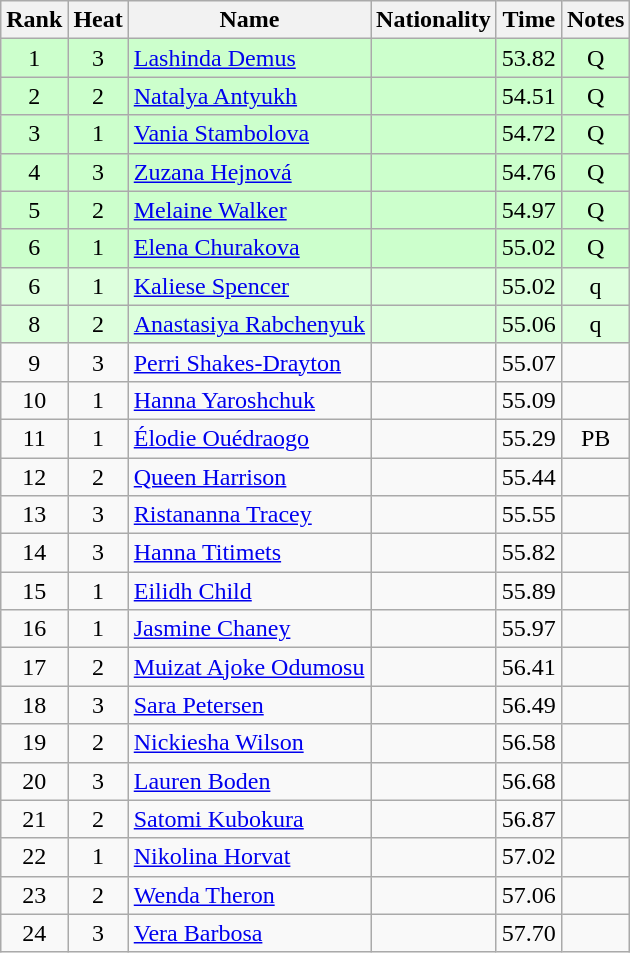<table class="wikitable sortable" style="text-align:center">
<tr>
<th>Rank</th>
<th>Heat</th>
<th>Name</th>
<th>Nationality</th>
<th>Time</th>
<th>Notes</th>
</tr>
<tr bgcolor=ccffcc>
<td>1</td>
<td>3</td>
<td align=left><a href='#'>Lashinda Demus</a></td>
<td align=left></td>
<td>53.82</td>
<td>Q</td>
</tr>
<tr bgcolor=ccffcc>
<td>2</td>
<td>2</td>
<td align=left><a href='#'>Natalya Antyukh</a></td>
<td align=left></td>
<td>54.51</td>
<td>Q</td>
</tr>
<tr bgcolor=ccffcc>
<td>3</td>
<td>1</td>
<td align=left><a href='#'>Vania Stambolova</a></td>
<td align=left></td>
<td>54.72</td>
<td>Q</td>
</tr>
<tr bgcolor=ccffcc>
<td>4</td>
<td>3</td>
<td align=left><a href='#'>Zuzana Hejnová</a></td>
<td align=left></td>
<td>54.76</td>
<td>Q</td>
</tr>
<tr bgcolor=ccffcc>
<td>5</td>
<td>2</td>
<td align=left><a href='#'>Melaine Walker</a></td>
<td align=left></td>
<td>54.97</td>
<td>Q</td>
</tr>
<tr bgcolor=ccffcc>
<td>6</td>
<td>1</td>
<td align=left><a href='#'>Elena Churakova</a></td>
<td align=left></td>
<td>55.02</td>
<td>Q</td>
</tr>
<tr bgcolor=ddffdd>
<td>6</td>
<td>1</td>
<td align=left><a href='#'>Kaliese Spencer</a></td>
<td align=left></td>
<td>55.02</td>
<td>q</td>
</tr>
<tr bgcolor=ddffdd>
<td>8</td>
<td>2</td>
<td align=left><a href='#'>Anastasiya Rabchenyuk</a></td>
<td align=left></td>
<td>55.06</td>
<td>q</td>
</tr>
<tr>
<td>9</td>
<td>3</td>
<td align=left><a href='#'>Perri Shakes-Drayton</a></td>
<td align=left></td>
<td>55.07</td>
<td></td>
</tr>
<tr>
<td>10</td>
<td>1</td>
<td align=left><a href='#'>Hanna Yaroshchuk</a></td>
<td align=left></td>
<td>55.09</td>
<td></td>
</tr>
<tr>
<td>11</td>
<td>1</td>
<td align=left><a href='#'>Élodie Ouédraogo</a></td>
<td align=left></td>
<td>55.29</td>
<td>PB</td>
</tr>
<tr>
<td>12</td>
<td>2</td>
<td align=left><a href='#'>Queen Harrison</a></td>
<td align=left></td>
<td>55.44</td>
<td></td>
</tr>
<tr>
<td>13</td>
<td>3</td>
<td align=left><a href='#'>Ristananna Tracey</a></td>
<td align=left></td>
<td>55.55</td>
<td></td>
</tr>
<tr>
<td>14</td>
<td>3</td>
<td align=left><a href='#'>Hanna Titimets</a></td>
<td align=left></td>
<td>55.82</td>
<td></td>
</tr>
<tr>
<td>15</td>
<td>1</td>
<td align=left><a href='#'>Eilidh Child</a></td>
<td align=left></td>
<td>55.89</td>
<td></td>
</tr>
<tr>
<td>16</td>
<td>1</td>
<td align=left><a href='#'>Jasmine Chaney</a></td>
<td align=left></td>
<td>55.97</td>
<td></td>
</tr>
<tr>
<td>17</td>
<td>2</td>
<td align=left><a href='#'>Muizat Ajoke Odumosu</a></td>
<td align=left></td>
<td>56.41</td>
<td></td>
</tr>
<tr>
<td>18</td>
<td>3</td>
<td align=left><a href='#'>Sara Petersen</a></td>
<td align=left></td>
<td>56.49</td>
<td></td>
</tr>
<tr>
<td>19</td>
<td>2</td>
<td align=left><a href='#'>Nickiesha Wilson</a></td>
<td align=left></td>
<td>56.58</td>
<td></td>
</tr>
<tr>
<td>20</td>
<td>3</td>
<td align=left><a href='#'>Lauren Boden</a></td>
<td align=left></td>
<td>56.68</td>
<td></td>
</tr>
<tr>
<td>21</td>
<td>2</td>
<td align=left><a href='#'>Satomi Kubokura</a></td>
<td align=left></td>
<td>56.87</td>
<td></td>
</tr>
<tr>
<td>22</td>
<td>1</td>
<td align=left><a href='#'>Nikolina Horvat</a></td>
<td align=left></td>
<td>57.02</td>
<td></td>
</tr>
<tr>
<td>23</td>
<td>2</td>
<td align=left><a href='#'>Wenda Theron</a></td>
<td align=left></td>
<td>57.06</td>
<td></td>
</tr>
<tr>
<td>24</td>
<td>3</td>
<td align=left><a href='#'>Vera Barbosa</a></td>
<td align=left></td>
<td>57.70</td>
<td></td>
</tr>
</table>
